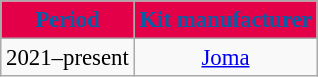<table class="wikitable" style="font-size: 95%; text-align:center">
<tr>
<th scope=col style="color:#0061A9; background:#E30049">Period</th>
<th scope=col style="color:#0061A9; background:#E30049">Kit manufacturer</th>
</tr>
<tr>
<td>2021–present</td>
<td> <a href='#'>Joma</a></td>
</tr>
</table>
